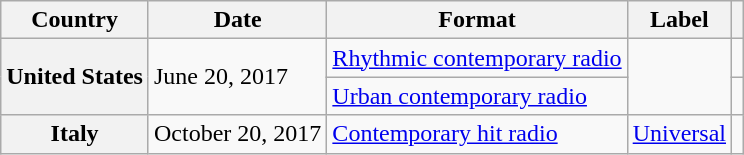<table class="wikitable sortable plainrowheaders">
<tr>
<th scope="col">Country</th>
<th scope="col">Date</th>
<th scope="col">Format</th>
<th scope="col" class="unsortable">Label</th>
<th scope="col" class="unsortable"></th>
</tr>
<tr>
<th scope="row" rowspan=2>United States</th>
<td rowspan="2">June 20, 2017</td>
<td><a href='#'>Rhythmic contemporary radio</a></td>
<td rowspan="2"></td>
<td></td>
</tr>
<tr>
<td><a href='#'>Urban contemporary radio</a></td>
<td></td>
</tr>
<tr>
<th scope="row">Italy</th>
<td>October 20, 2017</td>
<td><a href='#'>Contemporary hit radio</a></td>
<td><a href='#'>Universal</a></td>
<td></td>
</tr>
</table>
